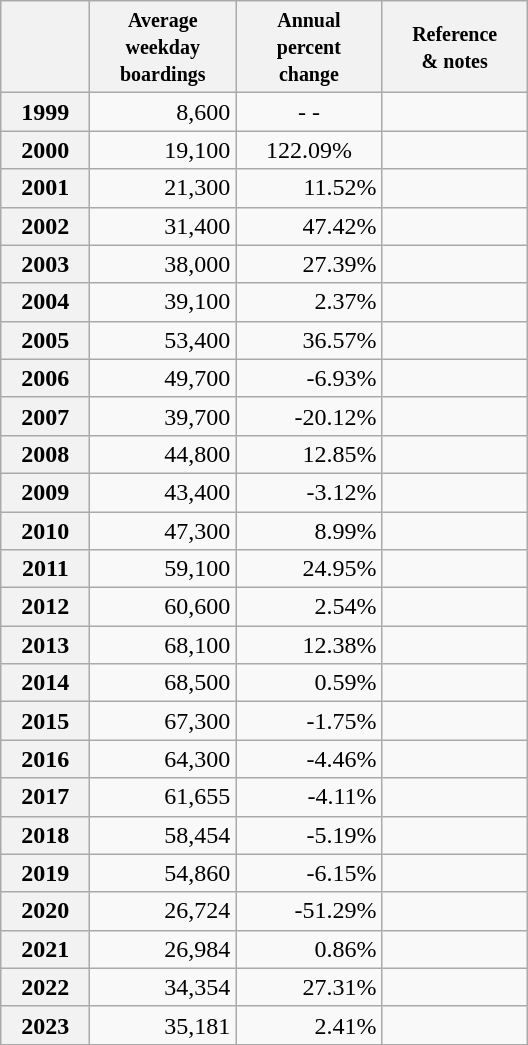<table class="wikitable collapsible" style="clear:right; margin-left:1em; min-width:22em">
<tr>
<th></th>
<th scope="col"><small>Average<br>weekday<br>boardings</small></th>
<th scope="col"><small>Annual<br>percent<br>change</small></th>
<th scope="col"><small>Reference<br> & notes</small></th>
</tr>
<tr>
<th scope="row">1999</th>
<td align=right>8,600</td>
<td align=center>- -</td>
<td></td>
</tr>
<tr>
<th scope="row">2000</th>
<td align=right>19,100</td>
<td align=center>122.09%</td>
<td>  </td>
</tr>
<tr>
<th scope="row">2001</th>
<td align=right>21,300</td>
<td align=right>11.52%</td>
<td>  </td>
</tr>
<tr>
<th scope="row">2002</th>
<td align=right>31,400</td>
<td align=right>47.42%</td>
<td></td>
</tr>
<tr>
<th scope="row">2003</th>
<td align=right>38,000</td>
<td align=right>27.39%</td>
<td> </td>
</tr>
<tr>
<th scope="row">2004</th>
<td align=right>39,100</td>
<td align=right>2.37%</td>
<td></td>
</tr>
<tr>
<th scope="row">2005</th>
<td align=right>53,400</td>
<td align=right>36.57%</td>
<td></td>
</tr>
<tr>
<th scope="row">2006</th>
<td align=right>49,700</td>
<td align=right>-6.93%</td>
<td></td>
</tr>
<tr>
<th scope="row">2007</th>
<td align=right>39,700</td>
<td align=right>-20.12%</td>
<td></td>
</tr>
<tr>
<th scope="row">2008</th>
<td align=right>44,800</td>
<td align=right>12.85%</td>
<td></td>
</tr>
<tr>
<th scope="row">2009</th>
<td align=right>43,400</td>
<td align=right>-3.12%</td>
<td></td>
</tr>
<tr>
<th scope="row">2010</th>
<td align=right>47,300</td>
<td align=right>8.99%</td>
<td></td>
</tr>
<tr>
<th scope="row">2011</th>
<td align=right>59,100</td>
<td align=right>24.95%</td>
<td> </td>
</tr>
<tr>
<th scope="row">2012</th>
<td align=right>60,600</td>
<td align=right>2.54%</td>
<td> </td>
</tr>
<tr>
<th scope="row">2013</th>
<td align=right>68,100</td>
<td align=right>12.38%</td>
<td> </td>
</tr>
<tr>
<th scope="row">2014</th>
<td align=right>68,500</td>
<td align=right>0.59%</td>
<td></td>
</tr>
<tr>
<th scope="row">2015</th>
<td align=right>67,300</td>
<td align=right>-1.75%</td>
<td></td>
</tr>
<tr>
<th scope="row">2016</th>
<td align=right>64,300</td>
<td align=right>-4.46%</td>
<td></td>
</tr>
<tr>
<th scope="row">2017</th>
<td align=right>61,655</td>
<td align=right>-4.11%</td>
<td></td>
</tr>
<tr>
<th scope="row">2018</th>
<td align=right>58,454</td>
<td align=right>-5.19%</td>
<td></td>
</tr>
<tr>
<th scope="row">2019</th>
<td align=right>54,860</td>
<td align=right>-6.15%</td>
<td></td>
</tr>
<tr>
<th scope="row">2020</th>
<td align=right>26,724</td>
<td align=right>-51.29%</td>
<td></td>
</tr>
<tr>
<th scope="row">2021</th>
<td align=right>26,984</td>
<td align=right>0.86%</td>
<td></td>
</tr>
<tr>
<th scope="row">2022</th>
<td align=right>34,354</td>
<td align=right>27.31%</td>
<td></td>
</tr>
<tr>
<th scope="row">2023</th>
<td align=right>35,181</td>
<td align=right>2.41%</td>
<td></td>
</tr>
<tr>
</tr>
</table>
